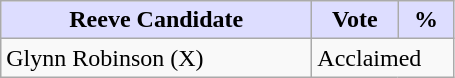<table class="wikitable">
<tr>
<th style="background:#ddf; width:200px;">Reeve Candidate</th>
<th style="background:#ddf; width:50px;">Vote</th>
<th style="background:#ddf; width:30px;">%</th>
</tr>
<tr>
<td>Glynn Robinson (X)</td>
<td colspan="2">Acclaimed</td>
</tr>
</table>
